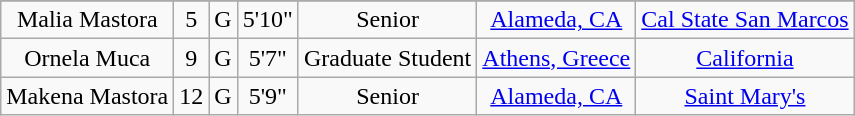<table class="wikitable sortable" style="text-align: center">
<tr align=center>
</tr>
<tr>
<td>Malia Mastora</td>
<td>5</td>
<td>G</td>
<td>5'10"</td>
<td> Senior</td>
<td><a href='#'>Alameda, CA</a></td>
<td><a href='#'>Cal State San Marcos</a></td>
</tr>
<tr>
<td>Ornela Muca</td>
<td>9</td>
<td>G</td>
<td>5'7"</td>
<td>Graduate Student</td>
<td><a href='#'>Athens, Greece</a></td>
<td><a href='#'>California</a></td>
</tr>
<tr>
<td>Makena Mastora</td>
<td>12</td>
<td>G</td>
<td>5'9"</td>
<td>Senior</td>
<td><a href='#'>Alameda, CA</a></td>
<td><a href='#'>Saint Mary's</a></td>
</tr>
</table>
